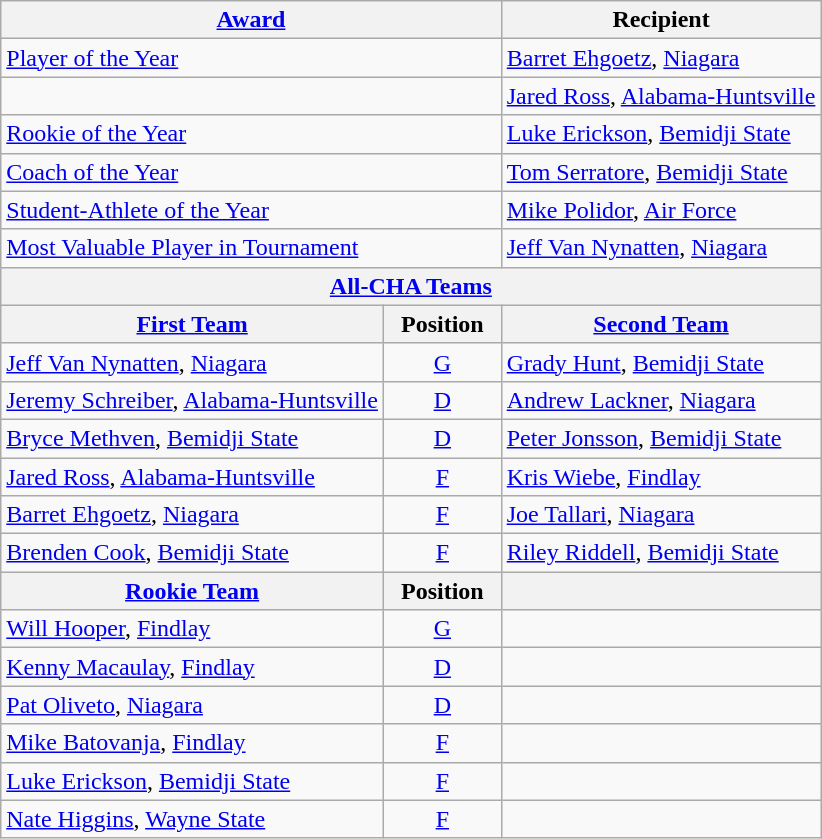<table class="wikitable">
<tr>
<th colspan=2><a href='#'>Award</a></th>
<th>Recipient</th>
</tr>
<tr>
<td colspan=2><a href='#'>Player of the Year</a></td>
<td><a href='#'>Barret Ehgoetz</a>, <a href='#'>Niagara</a></td>
</tr>
<tr>
<td colspan=2></td>
<td><a href='#'>Jared Ross</a>, <a href='#'>Alabama-Huntsville</a></td>
</tr>
<tr>
<td colspan=2><a href='#'>Rookie of the Year</a></td>
<td><a href='#'>Luke Erickson</a>, <a href='#'>Bemidji State</a></td>
</tr>
<tr>
<td colspan=2><a href='#'>Coach of the Year</a></td>
<td><a href='#'>Tom Serratore</a>, <a href='#'>Bemidji State</a></td>
</tr>
<tr>
<td colspan=2><a href='#'>Student-Athlete of the Year</a></td>
<td><a href='#'>Mike Polidor</a>, <a href='#'>Air Force</a></td>
</tr>
<tr>
<td colspan=2><a href='#'>Most Valuable Player in Tournament</a></td>
<td><a href='#'>Jeff Van Nynatten</a>, <a href='#'>Niagara</a></td>
</tr>
<tr>
<th colspan=3><a href='#'>All-CHA Teams</a></th>
</tr>
<tr>
<th><a href='#'>First Team</a></th>
<th>  Position  </th>
<th><a href='#'>Second Team</a></th>
</tr>
<tr>
<td><a href='#'>Jeff Van Nynatten</a>, <a href='#'>Niagara</a></td>
<td align=center><a href='#'>G</a></td>
<td><a href='#'>Grady Hunt</a>, <a href='#'>Bemidji State</a></td>
</tr>
<tr>
<td><a href='#'>Jeremy Schreiber</a>, <a href='#'>Alabama-Huntsville</a></td>
<td align=center><a href='#'>D</a></td>
<td><a href='#'>Andrew Lackner</a>, <a href='#'>Niagara</a></td>
</tr>
<tr>
<td><a href='#'>Bryce Methven</a>, <a href='#'>Bemidji State</a></td>
<td align=center><a href='#'>D</a></td>
<td><a href='#'>Peter Jonsson</a>, <a href='#'>Bemidji State</a></td>
</tr>
<tr>
<td><a href='#'>Jared Ross</a>, <a href='#'>Alabama-Huntsville</a></td>
<td align=center><a href='#'>F</a></td>
<td><a href='#'>Kris Wiebe</a>, <a href='#'>Findlay</a></td>
</tr>
<tr>
<td><a href='#'>Barret Ehgoetz</a>, <a href='#'>Niagara</a></td>
<td align=center><a href='#'>F</a></td>
<td><a href='#'>Joe Tallari</a>, <a href='#'>Niagara</a></td>
</tr>
<tr>
<td><a href='#'>Brenden Cook</a>, <a href='#'>Bemidji State</a></td>
<td align=center><a href='#'>F</a></td>
<td><a href='#'>Riley Riddell</a>, <a href='#'>Bemidji State</a></td>
</tr>
<tr>
<th><a href='#'>Rookie Team</a></th>
<th>  Position  </th>
<th></th>
</tr>
<tr>
<td><a href='#'>Will Hooper</a>, <a href='#'>Findlay</a></td>
<td align=center><a href='#'>G</a></td>
<td></td>
</tr>
<tr>
<td><a href='#'>Kenny Macaulay</a>, <a href='#'>Findlay</a></td>
<td align=center><a href='#'>D</a></td>
<td></td>
</tr>
<tr>
<td><a href='#'>Pat Oliveto</a>, <a href='#'>Niagara</a></td>
<td align=center><a href='#'>D</a></td>
<td></td>
</tr>
<tr>
<td><a href='#'>Mike Batovanja</a>, <a href='#'>Findlay</a></td>
<td align=center><a href='#'>F</a></td>
<td></td>
</tr>
<tr>
<td><a href='#'>Luke Erickson</a>, <a href='#'>Bemidji State</a></td>
<td align=center><a href='#'>F</a></td>
<td></td>
</tr>
<tr>
<td><a href='#'>Nate Higgins</a>, <a href='#'>Wayne State</a></td>
<td align=center><a href='#'>F</a></td>
<td></td>
</tr>
</table>
